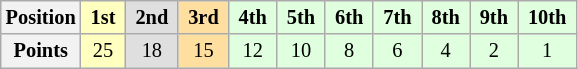<table class="wikitable" style="font-size:85%; text-align:center">
<tr>
<th>Position</th>
<td style="background:#FFFFBF;"> <strong>1st</strong> </td>
<td style="background:#DFDFDF;"> <strong>2nd</strong> </td>
<td style="background:#FFDF9F;"> <strong>3rd</strong> </td>
<td style="background:#DFFFDF;"> <strong>4th</strong> </td>
<td style="background:#DFFFDF;"> <strong>5th</strong> </td>
<td style="background:#DFFFDF;"> <strong>6th</strong> </td>
<td style="background:#DFFFDF;"> <strong>7th</strong> </td>
<td style="background:#DFFFDF;"> <strong>8th</strong> </td>
<td style="background:#DFFFDF;"> <strong>9th</strong> </td>
<td style="background:#DFFFDF;"> <strong>10th</strong> </td>
</tr>
<tr>
<th>Points</th>
<td style="background:#FFFFBF;">25</td>
<td style="background:#DFDFDF;">18</td>
<td style="background:#FFDF9F;">15</td>
<td style="background:#DFFFDF;">12</td>
<td style="background:#DFFFDF;">10</td>
<td style="background:#DFFFDF;">8</td>
<td style="background:#DFFFDF;">6</td>
<td style="background:#DFFFDF;">4</td>
<td style="background:#DFFFDF;">2</td>
<td style="background:#DFFFDF;">1</td>
</tr>
</table>
